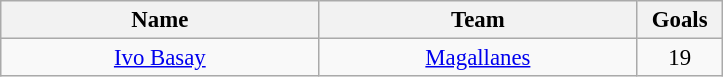<table class="wikitable" style="font-size:95%; text-align:center;">
<tr>
<th width="205">Name</th>
<th width="205">Team</th>
<th width="50">Goals</th>
</tr>
<tr>
<td> <a href='#'>Ivo Basay</a></td>
<td><a href='#'>Magallanes</a></td>
<td>19</td>
</tr>
</table>
